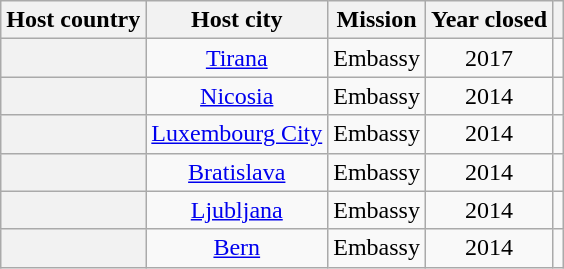<table class="wikitable plainrowheaders" style="text-align:center;">
<tr>
<th scope="col">Host country</th>
<th scope="col">Host city</th>
<th scope="col">Mission</th>
<th scope="col">Year closed</th>
<th scope="col"></th>
</tr>
<tr>
<th scope="row"></th>
<td><a href='#'>Tirana</a></td>
<td>Embassy</td>
<td>2017</td>
<td></td>
</tr>
<tr>
<th scope="row"></th>
<td><a href='#'>Nicosia</a></td>
<td>Embassy</td>
<td>2014</td>
<td></td>
</tr>
<tr>
<th scope="row"></th>
<td><a href='#'>Luxembourg City</a></td>
<td>Embassy</td>
<td>2014</td>
<td></td>
</tr>
<tr>
<th scope="row"></th>
<td><a href='#'>Bratislava</a></td>
<td>Embassy</td>
<td>2014</td>
<td></td>
</tr>
<tr>
<th scope="row"></th>
<td><a href='#'>Ljubljana</a></td>
<td>Embassy</td>
<td>2014</td>
<td></td>
</tr>
<tr>
<th scope="row"></th>
<td><a href='#'>Bern</a></td>
<td>Embassy</td>
<td>2014</td>
<td></td>
</tr>
</table>
